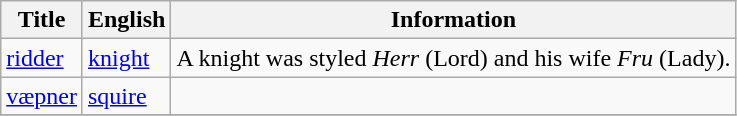<table class="wikitable">
<tr>
<th>Title</th>
<th>English</th>
<th>Information</th>
</tr>
<tr>
<td><a href='#'>ridder</a></td>
<td><a href='#'>knight</a></td>
<td>A knight was styled <em>Herr</em> (Lord) and his wife <em>Fru</em> (Lady).</td>
</tr>
<tr>
<td><a href='#'>væpner</a></td>
<td><a href='#'>squire</a></td>
<td></td>
</tr>
<tr>
</tr>
</table>
